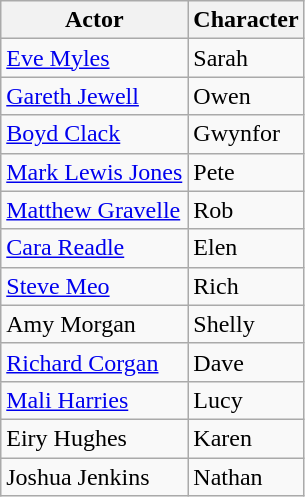<table class="wikitable">
<tr>
<th align=center>Actor</th>
<th align=center>Character</th>
</tr>
<tr>
<td><a href='#'>Eve Myles</a></td>
<td>Sarah</td>
</tr>
<tr>
<td><a href='#'>Gareth Jewell</a></td>
<td>Owen</td>
</tr>
<tr>
<td><a href='#'>Boyd Clack</a></td>
<td>Gwynfor</td>
</tr>
<tr>
<td><a href='#'>Mark Lewis Jones</a></td>
<td>Pete</td>
</tr>
<tr>
<td><a href='#'>Matthew Gravelle</a></td>
<td>Rob</td>
</tr>
<tr>
<td><a href='#'>Cara Readle</a></td>
<td>Elen</td>
</tr>
<tr>
<td><a href='#'>Steve Meo</a></td>
<td>Rich</td>
</tr>
<tr>
<td>Amy Morgan</td>
<td>Shelly</td>
</tr>
<tr>
<td><a href='#'>Richard Corgan</a></td>
<td>Dave</td>
</tr>
<tr>
<td><a href='#'>Mali Harries</a></td>
<td>Lucy</td>
</tr>
<tr>
<td>Eiry Hughes</td>
<td>Karen</td>
</tr>
<tr>
<td>Joshua Jenkins</td>
<td>Nathan</td>
</tr>
</table>
